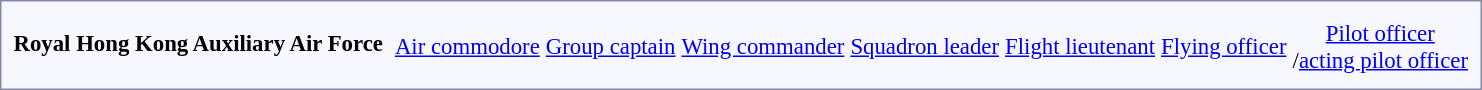<table style="border:1px solid #8888aa; background-color:#f7f8ff; padding:5px; font-size:95%; margin: 0px 12px 12px 0px;">
<tr style="text-align:center;">
<th rowspan=2><strong> Royal Hong Kong Auxiliary Air Force</strong></th>
<td colspan=8></td>
<td colspan=2></td>
<td colspan=2></td>
<td colspan=2></td>
<td colspan=2></td>
<td colspan=2></td>
<td colspan=3></td>
<td colspan=3></td>
</tr>
<tr style="text-align:center;">
<td colspan=8></td>
<td colspan=2><a href='#'>Air commodore</a></td>
<td colspan=2><a href='#'>Group captain</a></td>
<td colspan=2><a href='#'>Wing commander</a></td>
<td colspan=2><a href='#'>Squadron leader</a></td>
<td colspan=2><a href='#'>Flight lieutenant</a></td>
<td colspan=3><a href='#'>Flying officer</a></td>
<td colspan=3><a href='#'>Pilot officer</a><br>/<a href='#'>acting pilot officer</a></td>
</tr>
<tr>
</tr>
</table>
